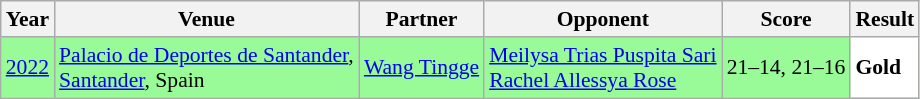<table class="sortable wikitable" style="font-size: 90%;">
<tr>
<th>Year</th>
<th>Venue</th>
<th>Partner</th>
<th>Opponent</th>
<th>Score</th>
<th>Result</th>
</tr>
<tr style="background:#98FB98">
<td align="center"><a href='#'>2022</a></td>
<td align="left"><a href='#'>Palacio de Deportes de Santander</a>,<br><a href='#'>Santander</a>, Spain</td>
<td align="left"> <a href='#'>Wang Tingge</a></td>
<td align="left"> <a href='#'>Meilysa Trias Puspita Sari</a><br> <a href='#'>Rachel Allessya Rose</a></td>
<td align="left">21–14, 21–16</td>
<td style="text-align:left; background:white"> <strong>Gold</strong></td>
</tr>
</table>
